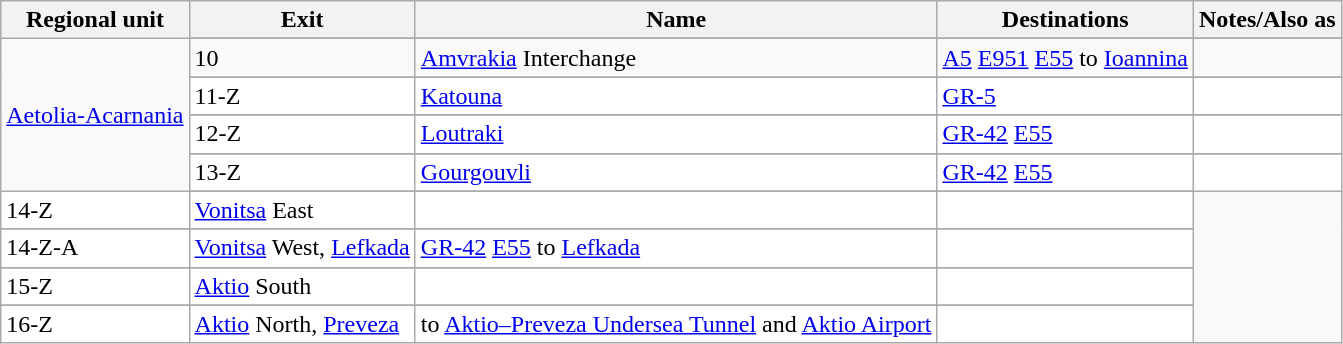<table class="wikitable collapsible uncollapsed">
<tr>
<th scope="col">Regional unit</th>
<th scope="col">Exit</th>
<th scope="col">Name</th>
<th scope="col">Destinations</th>
<th scope="col">Notes/Also as</th>
</tr>
<tr>
<td rowspan=9><a href='#'>Aetolia-Acarnania</a></td>
</tr>
<tr>
<td>10</td>
<td><a href='#'>Amvrakia</a> Interchange</td>
<td> <a href='#'>A5</a>  <a href='#'>E951</a>  <a href='#'>E55</a> to <a href='#'>Ioannina</a></td>
<td></td>
</tr>
<tr>
</tr>
<tr style="background:white; color:black;">
<td>11-Z</td>
<td><a href='#'>Katouna</a></td>
<td> <a href='#'>GR-5</a></td>
<td></td>
</tr>
<tr>
</tr>
<tr style="background:white; color:black;">
<td>12-Z</td>
<td><a href='#'>Loutraki</a></td>
<td> <a href='#'>GR-42</a>  <a href='#'>E55</a></td>
<td> </td>
</tr>
<tr>
</tr>
<tr style="background:white; color:black;">
<td>13-Z</td>
<td><a href='#'>Gourgouvli</a></td>
<td> <a href='#'>GR-42</a>  <a href='#'>E55</a></td>
<td></td>
</tr>
<tr>
</tr>
<tr style="background:white; color:black;">
<td>14-Z</td>
<td><a href='#'>Vonitsa</a> East</td>
<td></td>
<td></td>
</tr>
<tr>
</tr>
<tr style="background:white; color:black;">
<td>14-Z-A</td>
<td><a href='#'>Vonitsa</a> West, <a href='#'>Lefkada</a></td>
<td> <a href='#'>GR-42</a>  <a href='#'>E55</a> to <a href='#'>Lefkada</a></td>
<td></td>
</tr>
<tr>
</tr>
<tr style="background:white; color:black;">
<td>15-Z</td>
<td><a href='#'>Aktio</a> South</td>
<td></td>
<td></td>
</tr>
<tr>
</tr>
<tr style="background:white; color:black;">
<td>16-Z</td>
<td><a href='#'>Aktio</a> North, <a href='#'>Preveza</a></td>
<td>to <a href='#'>Aktio–Preveza Undersea Tunnel</a> and <a href='#'>Aktio Airport</a></td>
<td> </td>
</tr>
</table>
